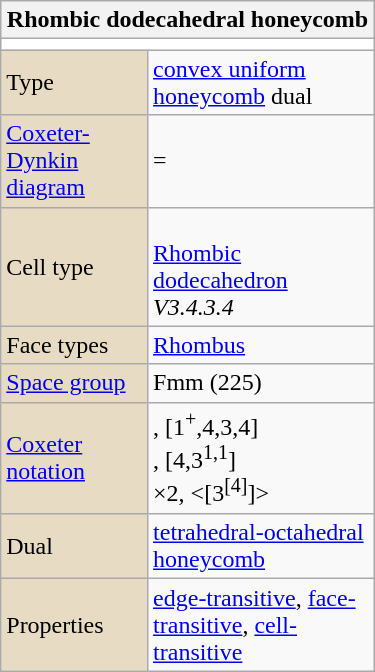<table class="wikitable" align="right" style="margin-left:10px" width="250">
<tr>
<th bgcolor=#e7dcc3 colspan=2>Rhombic dodecahedral honeycomb</th>
</tr>
<tr>
<td bgcolor=#ffffff align=center colspan=2></td>
</tr>
<tr>
<td bgcolor=#e7dcc3>Type</td>
<td><a href='#'>convex uniform honeycomb</a> dual</td>
</tr>
<tr>
<td bgcolor=#e7dcc3><a href='#'>Coxeter-Dynkin diagram</a></td>
<td> = <br></td>
</tr>
<tr>
<td bgcolor=#e7dcc3>Cell type</td>
<td><br><a href='#'>Rhombic dodecahedron</a> <em>V3.4.3.4</em></td>
</tr>
<tr>
<td bgcolor=#e7dcc3>Face types</td>
<td><a href='#'>Rhombus</a></td>
</tr>
<tr>
<td bgcolor=#e7dcc3><a href='#'>Space group</a></td>
<td>Fmm (225)</td>
</tr>
<tr>
<td bgcolor=#e7dcc3><a href='#'>Coxeter notation</a></td>
<td>, [1<sup>+</sup>,4,3,4]<br>, [4,3<sup>1,1</sup>]<br>×2, <[3<sup>[4]</sup>]></td>
</tr>
<tr>
<td bgcolor=#e7dcc3>Dual</td>
<td><a href='#'>tetrahedral-octahedral honeycomb</a></td>
</tr>
<tr>
<td bgcolor=#e7dcc3>Properties</td>
<td><a href='#'>edge-transitive</a>, <a href='#'>face-transitive</a>, <a href='#'>cell-transitive</a></td>
</tr>
</table>
